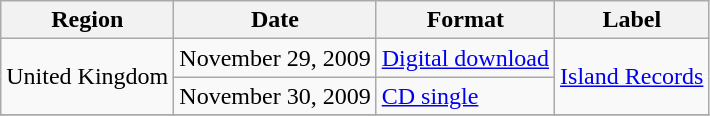<table class="wikitable">
<tr>
<th>Region</th>
<th>Date</th>
<th>Format</th>
<th>Label</th>
</tr>
<tr>
<td rowspan=2>United Kingdom</td>
<td>November 29, 2009</td>
<td><a href='#'>Digital download</a></td>
<td rowspan=2><a href='#'>Island Records</a></td>
</tr>
<tr>
<td>November 30, 2009</td>
<td><a href='#'>CD single</a></td>
</tr>
<tr>
</tr>
</table>
